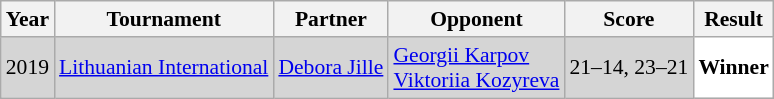<table class="sortable wikitable" style="font-size: 90%;">
<tr>
<th>Year</th>
<th>Tournament</th>
<th>Partner</th>
<th>Opponent</th>
<th>Score</th>
<th>Result</th>
</tr>
<tr style="background:#D5D5D5">
<td align="center">2019</td>
<td align="left"><a href='#'>Lithuanian International</a></td>
<td align="left"> <a href='#'>Debora Jille</a></td>
<td align="left"> <a href='#'>Georgii Karpov</a><br> <a href='#'>Viktoriia Kozyreva</a></td>
<td align="left">21–14, 23–21</td>
<td style="text-align:left; background:white"> <strong>Winner</strong></td>
</tr>
</table>
